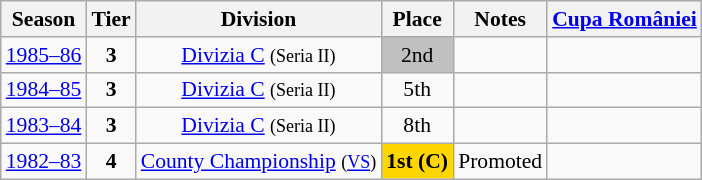<table class="wikitable" style="text-align:center; font-size:90%">
<tr>
<th>Season</th>
<th>Tier</th>
<th>Division</th>
<th>Place</th>
<th>Notes</th>
<th><a href='#'>Cupa României</a></th>
</tr>
<tr>
<td><a href='#'>1985–86</a></td>
<td><strong>3</strong></td>
<td><a href='#'>Divizia C</a> <small>(Seria II)</small></td>
<td align=center bgcolor=silver>2nd</td>
<td></td>
<td></td>
</tr>
<tr>
<td><a href='#'>1984–85</a></td>
<td><strong>3</strong></td>
<td><a href='#'>Divizia C</a> <small>(Seria II)</small></td>
<td>5th</td>
<td></td>
<td></td>
</tr>
<tr>
<td><a href='#'>1983–84</a></td>
<td><strong>3</strong></td>
<td><a href='#'>Divizia C</a> <small>(Seria II)</small></td>
<td>8th</td>
<td></td>
<td></td>
</tr>
<tr>
<td><a href='#'>1982–83</a></td>
<td><strong>4</strong></td>
<td><a href='#'>County Championship</a> <small>(<a href='#'>VS</a>)</small></td>
<td align=center bgcolor=gold><strong>1st (C)</strong></td>
<td>Promoted</td>
<td></td>
</tr>
</table>
